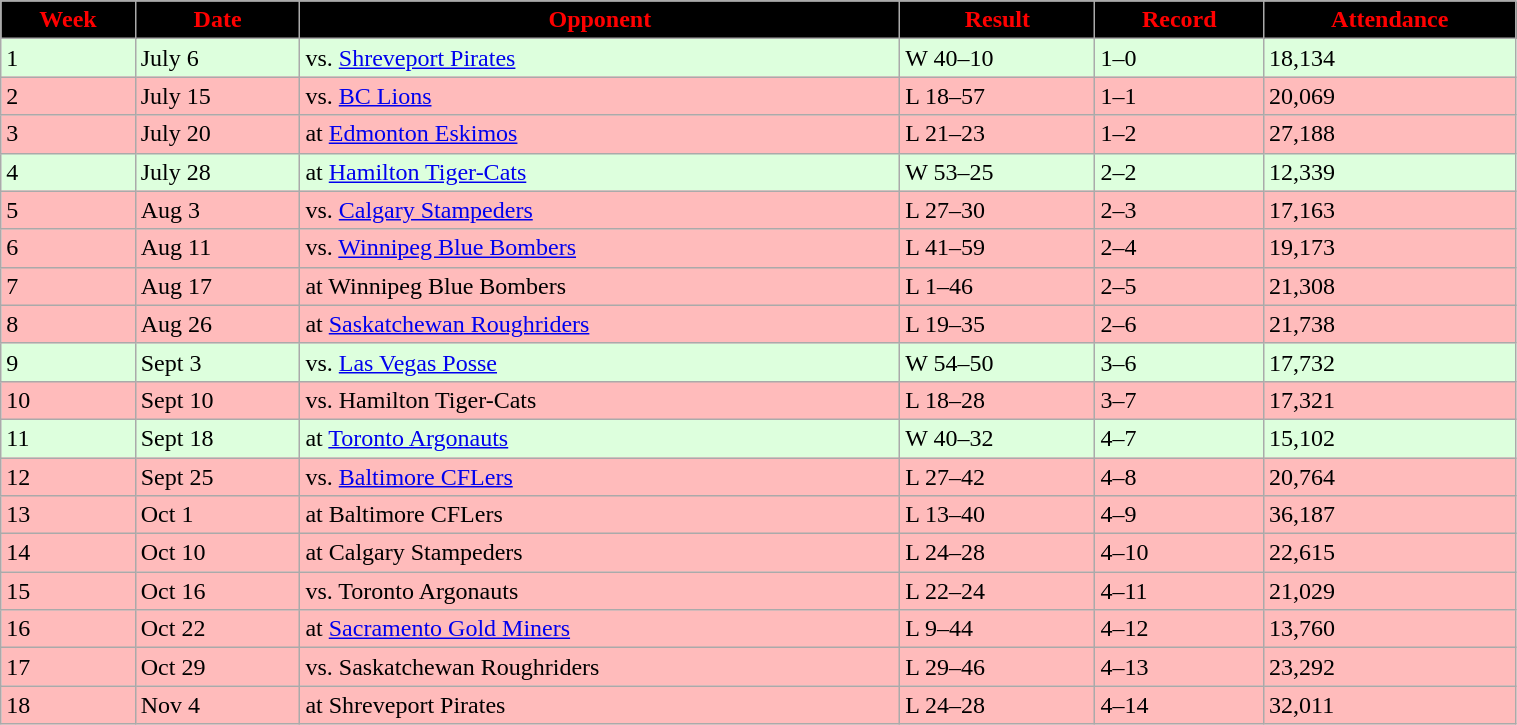<table class="wikitable" width="80%">
<tr align="center"  style="background:black;color:red;">
<td><strong>Week</strong></td>
<td><strong>Date</strong></td>
<td><strong>Opponent</strong></td>
<td><strong>Result</strong></td>
<td><strong>Record</strong></td>
<td><strong>Attendance</strong></td>
</tr>
<tr style="background:#ddffdd">
<td>1</td>
<td>July 6</td>
<td>vs. <a href='#'>Shreveport Pirates</a></td>
<td>W 40–10</td>
<td>1–0</td>
<td>18,134</td>
</tr>
<tr style="background:#ffbbbb">
<td>2</td>
<td>July 15</td>
<td>vs. <a href='#'>BC Lions</a></td>
<td>L 18–57</td>
<td>1–1</td>
<td>20,069</td>
</tr>
<tr style="background:#ffbbbb">
<td>3</td>
<td>July 20</td>
<td>at <a href='#'>Edmonton Eskimos</a></td>
<td>L 21–23</td>
<td>1–2</td>
<td>27,188</td>
</tr>
<tr style="background:#ddffdd">
<td>4</td>
<td>July 28</td>
<td>at <a href='#'>Hamilton Tiger-Cats</a></td>
<td>W 53–25</td>
<td>2–2</td>
<td>12,339</td>
</tr>
<tr style="background:#ffbbbb">
<td>5</td>
<td>Aug 3</td>
<td>vs. <a href='#'>Calgary Stampeders</a></td>
<td>L 27–30</td>
<td>2–3</td>
<td>17,163</td>
</tr>
<tr style="background:#ffbbbb">
<td>6</td>
<td>Aug 11</td>
<td>vs. <a href='#'>Winnipeg Blue Bombers</a></td>
<td>L 41–59</td>
<td>2–4</td>
<td>19,173</td>
</tr>
<tr style="background:#ffbbbb">
<td>7</td>
<td>Aug 17</td>
<td>at Winnipeg Blue Bombers</td>
<td>L 1–46</td>
<td>2–5</td>
<td>21,308</td>
</tr>
<tr style="background:#ffbbbb">
<td>8</td>
<td>Aug 26</td>
<td>at <a href='#'>Saskatchewan Roughriders</a></td>
<td>L 19–35</td>
<td>2–6</td>
<td>21,738</td>
</tr>
<tr style="background:#ddffdd">
<td>9</td>
<td>Sept 3</td>
<td>vs. <a href='#'>Las Vegas Posse</a></td>
<td>W 54–50</td>
<td>3–6</td>
<td>17,732</td>
</tr>
<tr style="background:#ffbbbb">
<td>10</td>
<td>Sept 10</td>
<td>vs. Hamilton Tiger-Cats</td>
<td>L 18–28</td>
<td>3–7</td>
<td>17,321</td>
</tr>
<tr style="background:#ddffdd">
<td>11</td>
<td>Sept 18</td>
<td>at <a href='#'>Toronto Argonauts</a></td>
<td>W 40–32</td>
<td>4–7</td>
<td>15,102</td>
</tr>
<tr style="background:#ffbbbb">
<td>12</td>
<td>Sept 25</td>
<td>vs. <a href='#'>Baltimore CFLers</a></td>
<td>L 27–42</td>
<td>4–8</td>
<td>20,764</td>
</tr>
<tr style="background:#ffbbbb">
<td>13</td>
<td>Oct 1</td>
<td>at Baltimore CFLers</td>
<td>L 13–40</td>
<td>4–9</td>
<td>36,187</td>
</tr>
<tr style="background:#ffbbbb">
<td>14</td>
<td>Oct 10</td>
<td>at Calgary Stampeders</td>
<td>L 24–28</td>
<td>4–10</td>
<td>22,615</td>
</tr>
<tr style="background:#ffbbbb">
<td>15</td>
<td>Oct 16</td>
<td>vs. Toronto Argonauts</td>
<td>L 22–24</td>
<td>4–11</td>
<td>21,029</td>
</tr>
<tr style="background:#ffbbbb">
<td>16</td>
<td>Oct 22</td>
<td>at <a href='#'>Sacramento Gold Miners</a></td>
<td>L 9–44</td>
<td>4–12</td>
<td>13,760</td>
</tr>
<tr style="background:#ffbbbb">
<td>17</td>
<td>Oct 29</td>
<td>vs. Saskatchewan Roughriders</td>
<td>L 29–46</td>
<td>4–13</td>
<td>23,292</td>
</tr>
<tr style="background:#ffbbbb">
<td>18</td>
<td>Nov 4</td>
<td>at Shreveport Pirates</td>
<td>L 24–28</td>
<td>4–14</td>
<td>32,011</td>
</tr>
</table>
